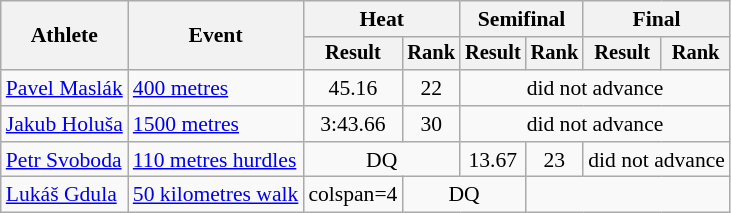<table class="wikitable" style="font-size:90%">
<tr>
<th rowspan="2">Athlete</th>
<th rowspan="2">Event</th>
<th colspan="2">Heat</th>
<th colspan="2">Semifinal</th>
<th colspan="2">Final</th>
</tr>
<tr style="font-size:95%">
<th>Result</th>
<th>Rank</th>
<th>Result</th>
<th>Rank</th>
<th>Result</th>
<th>Rank</th>
</tr>
<tr style=text-align:center>
<td style=text-align:left><a href='#'>Pavel Maslák</a></td>
<td style=text-align:left><a href='#'>400 metres</a></td>
<td>45.16</td>
<td>22</td>
<td colspan=4>did not advance</td>
</tr>
<tr style=text-align:center>
<td style=text-align:left><a href='#'>Jakub Holuša</a></td>
<td style=text-align:left><a href='#'>1500 metres</a></td>
<td>3:43.66</td>
<td>30</td>
<td colspan=4>did not advance</td>
</tr>
<tr style=text-align:center>
<td style=text-align:left><a href='#'>Petr Svoboda</a></td>
<td style=text-align:left><a href='#'>110 metres hurdles</a></td>
<td colspan=2>DQ</td>
<td>13.67</td>
<td>23</td>
<td colspan=2>did not advance</td>
</tr>
<tr style=text-align:center>
<td style=text-align:left><a href='#'>Lukáš Gdula</a></td>
<td style=text-align:left><a href='#'>50 kilometres walk</a></td>
<td>colspan=4 </td>
<td colspan="2">DQ</td>
</tr>
</table>
